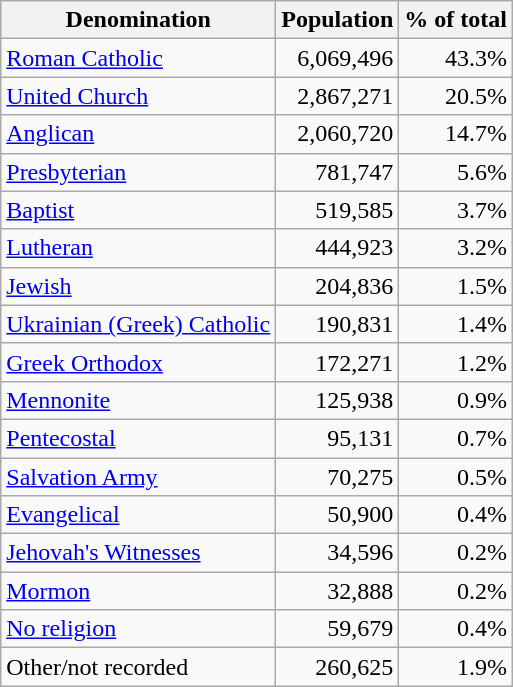<table class="wikitable">
<tr>
<th>Denomination</th>
<th>Population</th>
<th>% of total</th>
</tr>
<tr>
<td><a href='#'>Roman Catholic</a></td>
<td align="right">6,069,496</td>
<td align="right">43.3%</td>
</tr>
<tr>
<td><a href='#'>United Church</a></td>
<td align="right">2,867,271</td>
<td align="right">20.5%</td>
</tr>
<tr>
<td><a href='#'>Anglican</a></td>
<td align="right">2,060,720</td>
<td align="right">14.7%</td>
</tr>
<tr>
<td><a href='#'>Presbyterian</a></td>
<td align="right">781,747</td>
<td align="right">5.6%</td>
</tr>
<tr>
<td><a href='#'>Baptist</a></td>
<td align="right">519,585</td>
<td align="right">3.7%</td>
</tr>
<tr>
<td><a href='#'>Lutheran</a></td>
<td align="right">444,923</td>
<td align="right">3.2%</td>
</tr>
<tr>
<td><a href='#'>Jewish</a></td>
<td align="right">204,836</td>
<td align="right">1.5%</td>
</tr>
<tr>
<td><a href='#'>Ukrainian (Greek) Catholic</a></td>
<td align="right">190,831</td>
<td align="right">1.4%</td>
</tr>
<tr>
<td><a href='#'>Greek Orthodox</a></td>
<td align="right">172,271</td>
<td align="right">1.2%</td>
</tr>
<tr>
<td><a href='#'>Mennonite</a></td>
<td align="right">125,938</td>
<td align="right">0.9%</td>
</tr>
<tr>
<td><a href='#'>Pentecostal</a></td>
<td align="right">95,131</td>
<td align="right">0.7%</td>
</tr>
<tr>
<td><a href='#'>Salvation Army</a></td>
<td align="right">70,275</td>
<td align="right">0.5%</td>
</tr>
<tr>
<td><a href='#'>Evangelical</a></td>
<td align="right">50,900</td>
<td align="right">0.4%</td>
</tr>
<tr>
<td><a href='#'>Jehovah's Witnesses</a></td>
<td align="right">34,596</td>
<td align="right">0.2%</td>
</tr>
<tr>
<td><a href='#'>Mormon</a></td>
<td align="right">32,888</td>
<td align="right">0.2%</td>
</tr>
<tr>
<td><a href='#'>No religion</a></td>
<td align="right">59,679</td>
<td align="right">0.4%</td>
</tr>
<tr>
<td>Other/not recorded</td>
<td align="right">260,625</td>
<td align="right">1.9%</td>
</tr>
</table>
